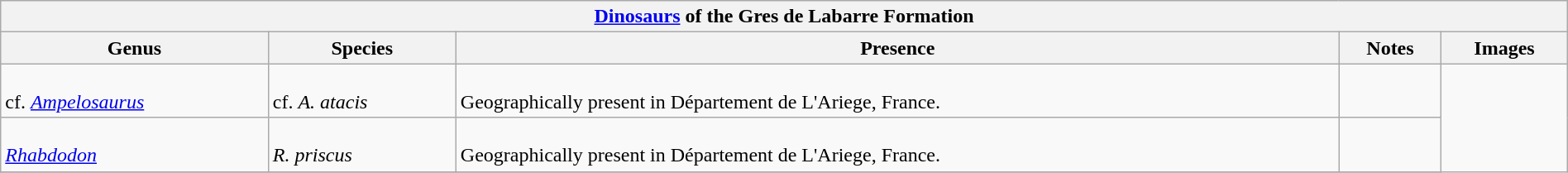<table class="wikitable" align="center" width="100%">
<tr>
<th colspan="5" align="center"><strong><a href='#'>Dinosaurs</a> of the Gres de Labarre Formation</strong></th>
</tr>
<tr>
<th>Genus</th>
<th>Species</th>
<th>Presence</th>
<th>Notes</th>
<th>Images</th>
</tr>
<tr>
<td><br>cf. <em><a href='#'>Ampelosaurus</a></em></td>
<td><br>cf. <em>A. atacis</em></td>
<td><br>Geographically present in Département de L'Ariege, France.</td>
<td></td>
<td rowspan="99"><br>
</td>
</tr>
<tr>
<td><br><em><a href='#'>Rhabdodon</a></em></td>
<td><br><em>R. priscus</em></td>
<td><br>Geographically present in Département de L'Ariege, France.</td>
<td></td>
</tr>
<tr>
</tr>
</table>
